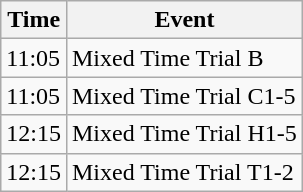<table class="wikitable">
<tr>
<th>Time</th>
<th>Event</th>
</tr>
<tr>
<td>11:05</td>
<td>Mixed Time Trial B</td>
</tr>
<tr>
<td>11:05</td>
<td>Mixed Time Trial C1-5</td>
</tr>
<tr>
<td>12:15</td>
<td>Mixed Time Trial H1-5</td>
</tr>
<tr>
<td>12:15</td>
<td>Mixed Time Trial T1-2</td>
</tr>
</table>
